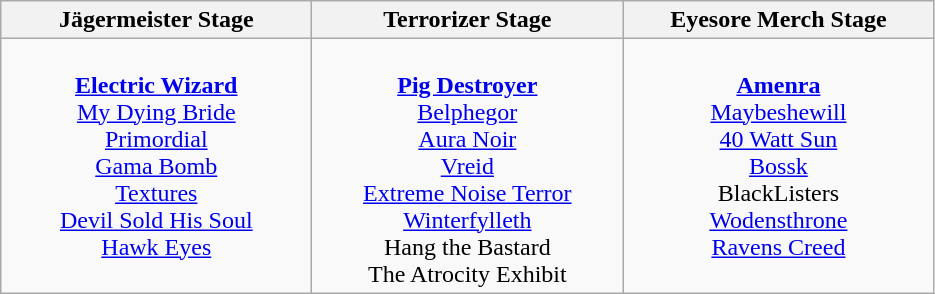<table class="wikitable">
<tr>
<th>Jägermeister Stage</th>
<th>Terrorizer Stage</th>
<th>Eyesore Merch Stage</th>
</tr>
<tr>
<td valign="top" align="center" width=200><br><strong><a href='#'>Electric Wizard</a></strong><br>
<a href='#'>My Dying Bride</a><br>
<a href='#'>Primordial</a><br>
<a href='#'>Gama Bomb</a><br>
<a href='#'>Textures</a><br>
<a href='#'>Devil Sold His Soul</a><br>
<a href='#'>Hawk Eyes</a><br></td>
<td valign="top" align="center" width=200><br><strong><a href='#'>Pig Destroyer</a></strong><br>
<a href='#'>Belphegor</a><br>
<a href='#'>Aura Noir</a><br>
<a href='#'>Vreid</a><br>
<a href='#'>Extreme Noise Terror</a><br>
<a href='#'>Winterfylleth</a><br>
Hang the Bastard<br>
The Atrocity Exhibit<br></td>
<td valign="top" align="center" width=200><br><strong><a href='#'>Amenra</a></strong><br>
<a href='#'>Maybeshewill</a><br>
<a href='#'>40 Watt Sun</a> <br>
<a href='#'>Bossk</a><br>
BlackListers<br>
<a href='#'>Wodensthrone</a><br>
<a href='#'>Ravens Creed</a><br></td>
</tr>
</table>
